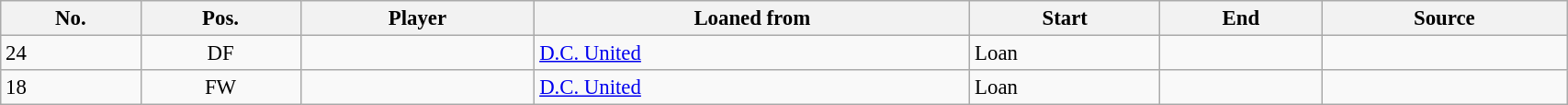<table class="wikitable sortable" style="width:90%; text-align:center; font-size:95%; text-align:left;">
<tr>
<th><strong>No.</strong></th>
<th><strong>Pos.</strong></th>
<th><strong>Player</strong></th>
<th><strong>Loaned from</strong></th>
<th><strong>Start</strong></th>
<th><strong>End</strong></th>
<th><strong>Source</strong></th>
</tr>
<tr>
<td>24</td>
<td align=center>DF</td>
<td></td>
<td> <a href='#'>D.C. United</a></td>
<td>Loan</td>
<td></td>
<td></td>
</tr>
<tr>
<td>18</td>
<td align=center>FW</td>
<td></td>
<td> <a href='#'>D.C. United</a></td>
<td>Loan</td>
<td></td>
<td></td>
</tr>
</table>
